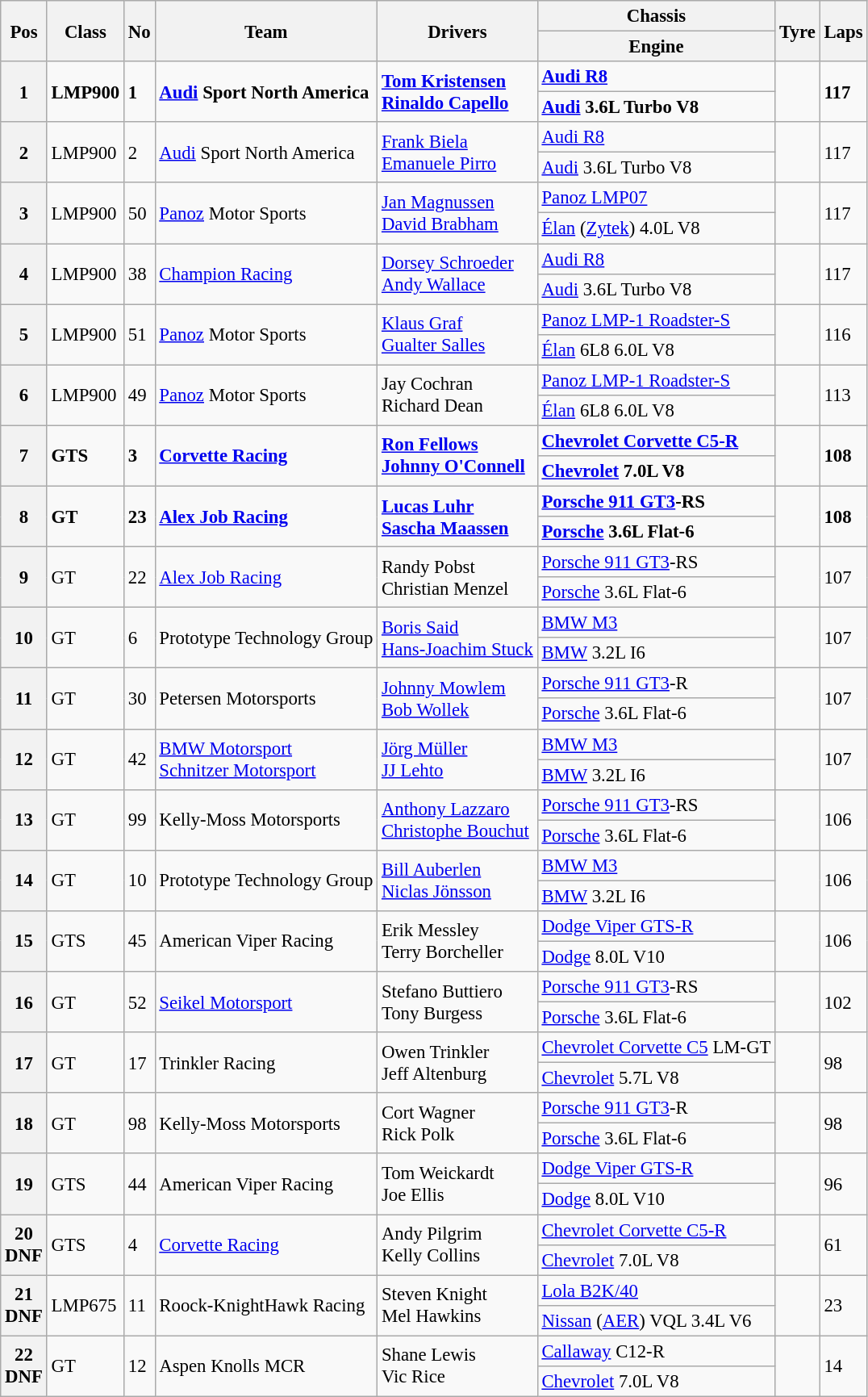<table class="wikitable" style="font-size: 95%;">
<tr>
<th rowspan=2>Pos</th>
<th rowspan=2>Class</th>
<th rowspan=2>No</th>
<th rowspan=2>Team</th>
<th rowspan=2>Drivers</th>
<th>Chassis</th>
<th rowspan=2>Tyre</th>
<th rowspan=2>Laps</th>
</tr>
<tr>
<th>Engine</th>
</tr>
<tr style="font-weight:bold">
<th rowspan=2>1</th>
<td rowspan=2>LMP900</td>
<td rowspan=2>1</td>
<td rowspan=2> <a href='#'>Audi</a> Sport North America</td>
<td rowspan=2> <a href='#'>Tom Kristensen</a><br> <a href='#'>Rinaldo Capello</a></td>
<td><a href='#'>Audi R8</a></td>
<td rowspan=2></td>
<td rowspan=2>117</td>
</tr>
<tr style="font-weight:bold">
<td><a href='#'>Audi</a> 3.6L Turbo V8</td>
</tr>
<tr>
<th rowspan=2>2</th>
<td rowspan=2>LMP900</td>
<td rowspan=2>2</td>
<td rowspan=2> <a href='#'>Audi</a> Sport North America</td>
<td rowspan=2> <a href='#'>Frank Biela</a><br> <a href='#'>Emanuele Pirro</a></td>
<td><a href='#'>Audi R8</a></td>
<td rowspan=2></td>
<td rowspan=2>117</td>
</tr>
<tr>
<td><a href='#'>Audi</a> 3.6L Turbo V8</td>
</tr>
<tr>
<th rowspan=2>3</th>
<td rowspan=2>LMP900</td>
<td rowspan=2>50</td>
<td rowspan=2> <a href='#'>Panoz</a> Motor Sports</td>
<td rowspan=2> <a href='#'>Jan Magnussen</a><br> <a href='#'>David Brabham</a></td>
<td><a href='#'>Panoz LMP07</a></td>
<td rowspan=2></td>
<td rowspan=2>117</td>
</tr>
<tr>
<td><a href='#'>Élan</a> (<a href='#'>Zytek</a>) 4.0L V8</td>
</tr>
<tr>
<th rowspan=2>4</th>
<td rowspan=2>LMP900</td>
<td rowspan=2>38</td>
<td rowspan=2> <a href='#'>Champion Racing</a></td>
<td rowspan=2> <a href='#'>Dorsey Schroeder</a><br> <a href='#'>Andy Wallace</a></td>
<td><a href='#'>Audi R8</a></td>
<td rowspan=2></td>
<td rowspan=2>117</td>
</tr>
<tr>
<td><a href='#'>Audi</a> 3.6L Turbo V8</td>
</tr>
<tr>
<th rowspan=2>5</th>
<td rowspan=2>LMP900</td>
<td rowspan=2>51</td>
<td rowspan=2> <a href='#'>Panoz</a> Motor Sports</td>
<td rowspan=2> <a href='#'>Klaus Graf</a><br> <a href='#'>Gualter Salles</a></td>
<td><a href='#'>Panoz LMP-1 Roadster-S</a></td>
<td rowspan=2></td>
<td rowspan=2>116</td>
</tr>
<tr>
<td><a href='#'>Élan</a> 6L8 6.0L V8</td>
</tr>
<tr>
<th rowspan=2>6</th>
<td rowspan=2>LMP900</td>
<td rowspan=2>49</td>
<td rowspan=2> <a href='#'>Panoz</a> Motor Sports</td>
<td rowspan=2> Jay Cochran<br> Richard Dean</td>
<td><a href='#'>Panoz LMP-1 Roadster-S</a></td>
<td rowspan=2></td>
<td rowspan=2>113</td>
</tr>
<tr>
<td><a href='#'>Élan</a> 6L8 6.0L V8</td>
</tr>
<tr style="font-weight:bold">
<th rowspan=2>7</th>
<td rowspan=2>GTS</td>
<td rowspan=2>3</td>
<td rowspan=2> <a href='#'>Corvette Racing</a></td>
<td rowspan=2> <a href='#'>Ron Fellows</a><br> <a href='#'>Johnny O'Connell</a></td>
<td><a href='#'>Chevrolet Corvette C5-R</a></td>
<td rowspan=2></td>
<td rowspan=2>108</td>
</tr>
<tr style="font-weight:bold">
<td><a href='#'>Chevrolet</a> 7.0L V8</td>
</tr>
<tr style="font-weight:bold">
<th rowspan=2>8</th>
<td rowspan=2>GT</td>
<td rowspan=2>23</td>
<td rowspan=2> <a href='#'>Alex Job Racing</a></td>
<td rowspan=2> <a href='#'>Lucas Luhr</a><br> <a href='#'>Sascha Maassen</a></td>
<td><a href='#'>Porsche 911 GT3</a>-RS</td>
<td rowspan=2></td>
<td rowspan=2>108</td>
</tr>
<tr style="font-weight:bold">
<td><a href='#'>Porsche</a> 3.6L Flat-6</td>
</tr>
<tr>
<th rowspan=2>9</th>
<td rowspan=2>GT</td>
<td rowspan=2>22</td>
<td rowspan=2> <a href='#'>Alex Job Racing</a></td>
<td rowspan=2> Randy Pobst<br> Christian Menzel</td>
<td><a href='#'>Porsche 911 GT3</a>-RS</td>
<td rowspan=2></td>
<td rowspan=2>107</td>
</tr>
<tr>
<td><a href='#'>Porsche</a> 3.6L Flat-6</td>
</tr>
<tr>
<th rowspan=2>10</th>
<td rowspan=2>GT</td>
<td rowspan=2>6</td>
<td rowspan=2> Prototype Technology Group</td>
<td rowspan=2> <a href='#'>Boris Said</a><br> <a href='#'>Hans-Joachim Stuck</a></td>
<td><a href='#'>BMW M3</a></td>
<td rowspan=2></td>
<td rowspan=2>107</td>
</tr>
<tr>
<td><a href='#'>BMW</a> 3.2L I6</td>
</tr>
<tr>
<th rowspan=2>11</th>
<td rowspan=2>GT</td>
<td rowspan=2>30</td>
<td rowspan=2> Petersen Motorsports</td>
<td rowspan=2> <a href='#'>Johnny Mowlem</a><br> <a href='#'>Bob Wollek</a></td>
<td><a href='#'>Porsche 911 GT3</a>-R</td>
<td rowspan=2></td>
<td rowspan=2>107</td>
</tr>
<tr>
<td><a href='#'>Porsche</a> 3.6L Flat-6</td>
</tr>
<tr>
<th rowspan=2>12</th>
<td rowspan=2>GT</td>
<td rowspan=2>42</td>
<td rowspan=2> <a href='#'>BMW Motorsport</a><br> <a href='#'>Schnitzer Motorsport</a></td>
<td rowspan=2> <a href='#'>Jörg Müller</a><br> <a href='#'>JJ Lehto</a></td>
<td><a href='#'>BMW M3</a></td>
<td rowspan=2></td>
<td rowspan=2>107</td>
</tr>
<tr>
<td><a href='#'>BMW</a> 3.2L I6</td>
</tr>
<tr>
<th rowspan=2>13</th>
<td rowspan=2>GT</td>
<td rowspan=2>99</td>
<td rowspan=2> Kelly-Moss Motorsports</td>
<td rowspan=2> <a href='#'>Anthony Lazzaro</a><br> <a href='#'>Christophe Bouchut</a></td>
<td><a href='#'>Porsche 911 GT3</a>-RS</td>
<td rowspan=2></td>
<td rowspan=2>106</td>
</tr>
<tr>
<td><a href='#'>Porsche</a> 3.6L Flat-6</td>
</tr>
<tr>
<th rowspan=2>14</th>
<td rowspan=2>GT</td>
<td rowspan=2>10</td>
<td rowspan=2> Prototype Technology Group</td>
<td rowspan=2> <a href='#'>Bill Auberlen</a><br> <a href='#'>Niclas Jönsson</a></td>
<td><a href='#'>BMW M3</a></td>
<td rowspan=2></td>
<td rowspan=2>106</td>
</tr>
<tr>
<td><a href='#'>BMW</a> 3.2L I6</td>
</tr>
<tr>
<th rowspan=2>15</th>
<td rowspan=2>GTS</td>
<td rowspan=2>45</td>
<td rowspan=2> American Viper Racing</td>
<td rowspan=2> Erik Messley<br> Terry Borcheller</td>
<td><a href='#'>Dodge Viper GTS-R</a></td>
<td rowspan=2></td>
<td rowspan=2>106</td>
</tr>
<tr>
<td><a href='#'>Dodge</a> 8.0L V10</td>
</tr>
<tr>
<th rowspan=2>16</th>
<td rowspan=2>GT</td>
<td rowspan=2>52</td>
<td rowspan=2> <a href='#'>Seikel Motorsport</a></td>
<td rowspan=2> Stefano Buttiero<br> Tony Burgess</td>
<td><a href='#'>Porsche 911 GT3</a>-RS</td>
<td rowspan=2></td>
<td rowspan=2>102</td>
</tr>
<tr>
<td><a href='#'>Porsche</a> 3.6L Flat-6</td>
</tr>
<tr>
<th rowspan=2>17</th>
<td rowspan=2>GT</td>
<td rowspan=2>17</td>
<td rowspan=2> Trinkler Racing</td>
<td rowspan=2> Owen Trinkler<br> Jeff Altenburg</td>
<td><a href='#'>Chevrolet Corvette C5</a> LM-GT</td>
<td rowspan=2></td>
<td rowspan=2>98</td>
</tr>
<tr>
<td><a href='#'>Chevrolet</a> 5.7L V8</td>
</tr>
<tr>
<th rowspan=2>18</th>
<td rowspan=2>GT</td>
<td rowspan=2>98</td>
<td rowspan=2> Kelly-Moss Motorsports</td>
<td rowspan=2> Cort Wagner<br> Rick Polk</td>
<td><a href='#'>Porsche 911 GT3</a>-R</td>
<td rowspan=2></td>
<td rowspan=2>98</td>
</tr>
<tr>
<td><a href='#'>Porsche</a> 3.6L Flat-6</td>
</tr>
<tr>
<th rowspan=2>19</th>
<td rowspan=2>GTS</td>
<td rowspan=2>44</td>
<td rowspan=2> American Viper Racing</td>
<td rowspan=2> Tom Weickardt<br> Joe Ellis</td>
<td><a href='#'>Dodge Viper GTS-R</a></td>
<td rowspan=2></td>
<td rowspan=2>96</td>
</tr>
<tr>
<td><a href='#'>Dodge</a> 8.0L V10</td>
</tr>
<tr>
<th rowspan=2>20<br>DNF</th>
<td rowspan=2>GTS</td>
<td rowspan=2>4</td>
<td rowspan=2> <a href='#'>Corvette Racing</a></td>
<td rowspan=2> Andy Pilgrim<br> Kelly Collins</td>
<td><a href='#'>Chevrolet Corvette C5-R</a></td>
<td rowspan=2></td>
<td rowspan=2>61</td>
</tr>
<tr>
<td><a href='#'>Chevrolet</a> 7.0L V8</td>
</tr>
<tr>
<th rowspan=2>21<br>DNF</th>
<td rowspan=2>LMP675</td>
<td rowspan=2>11</td>
<td rowspan=2> Roock-KnightHawk Racing</td>
<td rowspan=2> Steven Knight<br> Mel Hawkins</td>
<td><a href='#'>Lola B2K/40</a></td>
<td rowspan=2></td>
<td rowspan=2>23</td>
</tr>
<tr>
<td><a href='#'>Nissan</a> (<a href='#'>AER</a>) VQL 3.4L V6</td>
</tr>
<tr>
<th rowspan=2>22<br>DNF</th>
<td rowspan=2>GT</td>
<td rowspan=2>12</td>
<td rowspan=2> Aspen Knolls MCR</td>
<td rowspan=2> Shane Lewis<br> Vic Rice</td>
<td><a href='#'>Callaway</a> C12-R</td>
<td rowspan=2></td>
<td rowspan=2>14</td>
</tr>
<tr>
<td><a href='#'>Chevrolet</a> 7.0L V8</td>
</tr>
</table>
